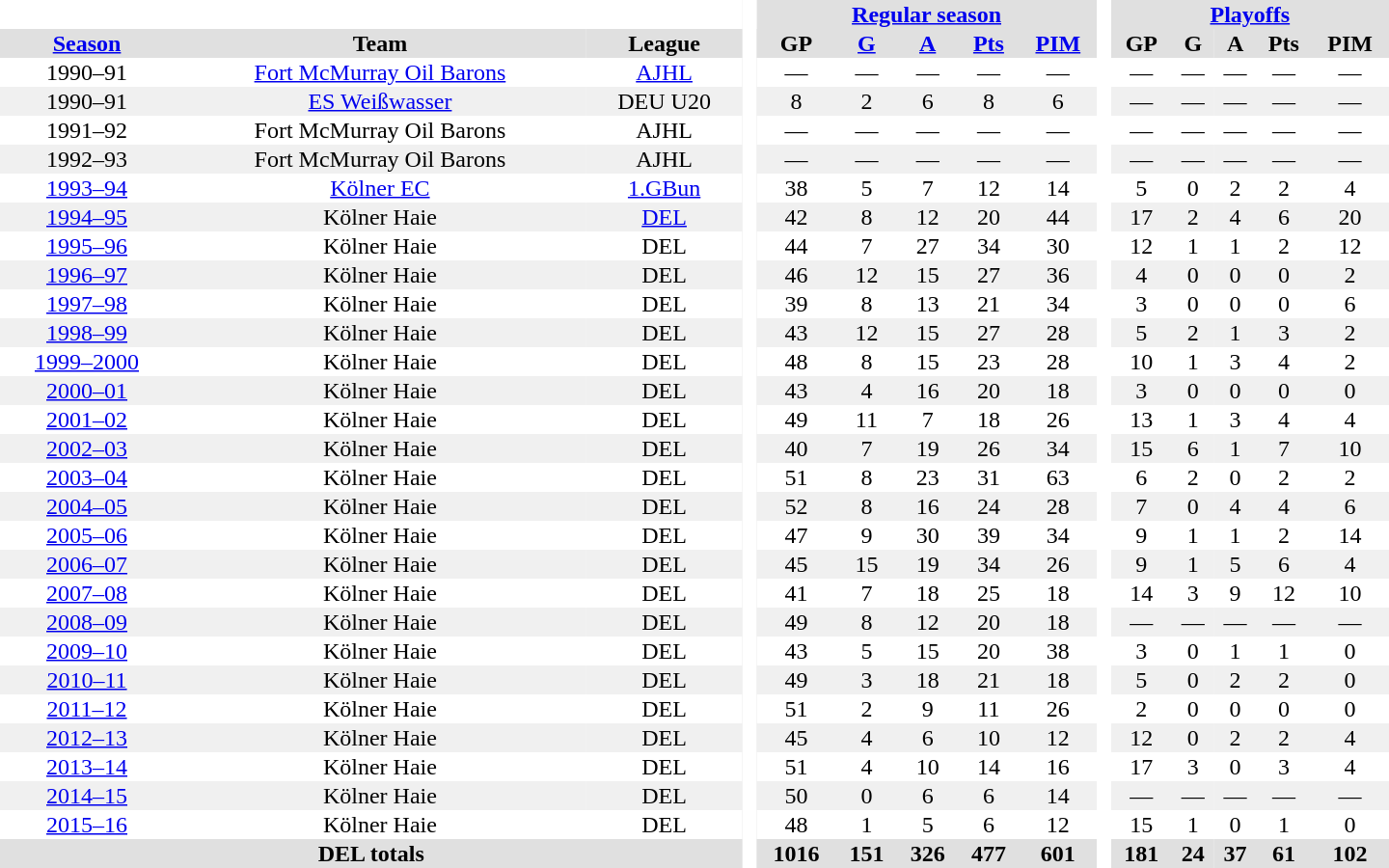<table border="0" cellpadding="1" cellspacing="0" style="text-align:center; width:60em">
<tr bgcolor="#e0e0e0">
<th colspan="3" bgcolor="#ffffff"> </th>
<th rowspan="99" bgcolor="#ffffff"> </th>
<th colspan="5"><a href='#'>Regular season</a></th>
<th rowspan="99" bgcolor="#ffffff"> </th>
<th colspan="5"><a href='#'>Playoffs</a></th>
</tr>
<tr bgcolor="#e0e0e0">
<th><a href='#'>Season</a></th>
<th>Team</th>
<th>League</th>
<th>GP</th>
<th><a href='#'>G</a></th>
<th><a href='#'>A</a></th>
<th><a href='#'>Pts</a></th>
<th><a href='#'>PIM</a></th>
<th>GP</th>
<th>G</th>
<th>A</th>
<th>Pts</th>
<th>PIM</th>
</tr>
<tr>
<td>1990–91</td>
<td><a href='#'>Fort McMurray Oil Barons</a></td>
<td><a href='#'>AJHL</a></td>
<td>—</td>
<td>—</td>
<td>—</td>
<td>—</td>
<td>—</td>
<td>—</td>
<td>—</td>
<td>—</td>
<td>—</td>
<td>—</td>
</tr>
<tr bgcolor="#f0f0f0">
<td>1990–91</td>
<td><a href='#'>ES Weißwasser</a></td>
<td>DEU U20</td>
<td>8</td>
<td>2</td>
<td>6</td>
<td>8</td>
<td>6</td>
<td>—</td>
<td>—</td>
<td>—</td>
<td>—</td>
<td>—</td>
</tr>
<tr>
<td>1991–92</td>
<td>Fort McMurray Oil Barons</td>
<td>AJHL</td>
<td>—</td>
<td>—</td>
<td>—</td>
<td>—</td>
<td>—</td>
<td>—</td>
<td>—</td>
<td>—</td>
<td>—</td>
<td>—</td>
</tr>
<tr bgcolor="#f0f0f0">
<td>1992–93</td>
<td>Fort McMurray Oil Barons</td>
<td>AJHL</td>
<td>—</td>
<td>—</td>
<td>—</td>
<td>—</td>
<td>—</td>
<td>—</td>
<td>—</td>
<td>—</td>
<td>—</td>
<td>—</td>
</tr>
<tr>
<td><a href='#'>1993–94</a></td>
<td><a href='#'>Kölner EC</a></td>
<td><a href='#'>1.GBun</a></td>
<td>38</td>
<td>5</td>
<td>7</td>
<td>12</td>
<td>14</td>
<td>5</td>
<td>0</td>
<td>2</td>
<td>2</td>
<td>4</td>
</tr>
<tr bgcolor="#f0f0f0">
<td><a href='#'>1994–95</a></td>
<td>Kölner Haie</td>
<td><a href='#'>DEL</a></td>
<td>42</td>
<td>8</td>
<td>12</td>
<td>20</td>
<td>44</td>
<td>17</td>
<td>2</td>
<td>4</td>
<td>6</td>
<td>20</td>
</tr>
<tr>
<td><a href='#'>1995–96</a></td>
<td>Kölner Haie</td>
<td>DEL</td>
<td>44</td>
<td>7</td>
<td>27</td>
<td>34</td>
<td>30</td>
<td>12</td>
<td>1</td>
<td>1</td>
<td>2</td>
<td>12</td>
</tr>
<tr bgcolor="#f0f0f0">
<td><a href='#'>1996–97</a></td>
<td>Kölner Haie</td>
<td>DEL</td>
<td>46</td>
<td>12</td>
<td>15</td>
<td>27</td>
<td>36</td>
<td>4</td>
<td>0</td>
<td>0</td>
<td>0</td>
<td>2</td>
</tr>
<tr>
<td><a href='#'>1997–98</a></td>
<td>Kölner Haie</td>
<td>DEL</td>
<td>39</td>
<td>8</td>
<td>13</td>
<td>21</td>
<td>34</td>
<td>3</td>
<td>0</td>
<td>0</td>
<td>0</td>
<td>6</td>
</tr>
<tr bgcolor="#f0f0f0">
<td><a href='#'>1998–99</a></td>
<td>Kölner Haie</td>
<td>DEL</td>
<td>43</td>
<td>12</td>
<td>15</td>
<td>27</td>
<td>28</td>
<td>5</td>
<td>2</td>
<td>1</td>
<td>3</td>
<td>2</td>
</tr>
<tr>
<td><a href='#'>1999–2000</a></td>
<td>Kölner Haie</td>
<td>DEL</td>
<td>48</td>
<td>8</td>
<td>15</td>
<td>23</td>
<td>28</td>
<td>10</td>
<td>1</td>
<td>3</td>
<td>4</td>
<td>2</td>
</tr>
<tr bgcolor="#f0f0f0">
<td><a href='#'>2000–01</a></td>
<td>Kölner Haie</td>
<td>DEL</td>
<td>43</td>
<td>4</td>
<td>16</td>
<td>20</td>
<td>18</td>
<td>3</td>
<td>0</td>
<td>0</td>
<td>0</td>
<td>0</td>
</tr>
<tr>
<td><a href='#'>2001–02</a></td>
<td>Kölner Haie</td>
<td>DEL</td>
<td>49</td>
<td>11</td>
<td>7</td>
<td>18</td>
<td>26</td>
<td>13</td>
<td>1</td>
<td>3</td>
<td>4</td>
<td>4</td>
</tr>
<tr bgcolor="#f0f0f0">
<td><a href='#'>2002–03</a></td>
<td>Kölner Haie</td>
<td>DEL</td>
<td>40</td>
<td>7</td>
<td>19</td>
<td>26</td>
<td>34</td>
<td>15</td>
<td>6</td>
<td>1</td>
<td>7</td>
<td>10</td>
</tr>
<tr>
<td><a href='#'>2003–04</a></td>
<td>Kölner Haie</td>
<td>DEL</td>
<td>51</td>
<td>8</td>
<td>23</td>
<td>31</td>
<td>63</td>
<td>6</td>
<td>2</td>
<td>0</td>
<td>2</td>
<td>2</td>
</tr>
<tr bgcolor="#f0f0f0">
<td><a href='#'>2004–05</a></td>
<td>Kölner Haie</td>
<td>DEL</td>
<td>52</td>
<td>8</td>
<td>16</td>
<td>24</td>
<td>28</td>
<td>7</td>
<td>0</td>
<td>4</td>
<td>4</td>
<td>6</td>
</tr>
<tr>
<td><a href='#'>2005–06</a></td>
<td>Kölner Haie</td>
<td>DEL</td>
<td>47</td>
<td>9</td>
<td>30</td>
<td>39</td>
<td>34</td>
<td>9</td>
<td>1</td>
<td>1</td>
<td>2</td>
<td>14</td>
</tr>
<tr bgcolor="#f0f0f0">
<td><a href='#'>2006–07</a></td>
<td>Kölner Haie</td>
<td>DEL</td>
<td>45</td>
<td>15</td>
<td>19</td>
<td>34</td>
<td>26</td>
<td>9</td>
<td>1</td>
<td>5</td>
<td>6</td>
<td>4</td>
</tr>
<tr>
<td><a href='#'>2007–08</a></td>
<td>Kölner Haie</td>
<td>DEL</td>
<td>41</td>
<td>7</td>
<td>18</td>
<td>25</td>
<td>18</td>
<td>14</td>
<td>3</td>
<td>9</td>
<td>12</td>
<td>10</td>
</tr>
<tr bgcolor="#f0f0f0">
<td><a href='#'>2008–09</a></td>
<td>Kölner Haie</td>
<td>DEL</td>
<td>49</td>
<td>8</td>
<td>12</td>
<td>20</td>
<td>18</td>
<td>—</td>
<td>—</td>
<td>—</td>
<td>—</td>
<td>—</td>
</tr>
<tr>
<td><a href='#'>2009–10</a></td>
<td>Kölner Haie</td>
<td>DEL</td>
<td>43</td>
<td>5</td>
<td>15</td>
<td>20</td>
<td>38</td>
<td>3</td>
<td>0</td>
<td>1</td>
<td>1</td>
<td>0</td>
</tr>
<tr bgcolor="#f0f0f0">
<td><a href='#'>2010–11</a></td>
<td>Kölner Haie</td>
<td>DEL</td>
<td>49</td>
<td>3</td>
<td>18</td>
<td>21</td>
<td>18</td>
<td>5</td>
<td>0</td>
<td>2</td>
<td>2</td>
<td>0</td>
</tr>
<tr>
<td><a href='#'>2011–12</a></td>
<td>Kölner Haie</td>
<td>DEL</td>
<td>51</td>
<td>2</td>
<td>9</td>
<td>11</td>
<td>26</td>
<td>2</td>
<td>0</td>
<td>0</td>
<td>0</td>
<td>0</td>
</tr>
<tr bgcolor="#f0f0f0">
<td><a href='#'>2012–13</a></td>
<td>Kölner Haie</td>
<td>DEL</td>
<td>45</td>
<td>4</td>
<td>6</td>
<td>10</td>
<td>12</td>
<td>12</td>
<td>0</td>
<td>2</td>
<td>2</td>
<td>4</td>
</tr>
<tr>
<td><a href='#'>2013–14</a></td>
<td>Kölner Haie</td>
<td>DEL</td>
<td>51</td>
<td>4</td>
<td>10</td>
<td>14</td>
<td>16</td>
<td>17</td>
<td>3</td>
<td>0</td>
<td>3</td>
<td>4</td>
</tr>
<tr bgcolor="#f0f0f0">
<td><a href='#'>2014–15</a></td>
<td>Kölner Haie</td>
<td>DEL</td>
<td>50</td>
<td>0</td>
<td>6</td>
<td>6</td>
<td>14</td>
<td>—</td>
<td>—</td>
<td>—</td>
<td>—</td>
<td>—</td>
</tr>
<tr>
<td><a href='#'>2015–16</a></td>
<td>Kölner Haie</td>
<td>DEL</td>
<td>48</td>
<td>1</td>
<td>5</td>
<td>6</td>
<td>12</td>
<td>15</td>
<td>1</td>
<td>0</td>
<td>1</td>
<td>0</td>
</tr>
<tr bgcolor="#e0e0e0">
<th colspan="3">DEL totals</th>
<th>1016</th>
<th>151</th>
<th>326</th>
<th>477</th>
<th>601</th>
<th>181</th>
<th>24</th>
<th>37</th>
<th>61</th>
<th>102</th>
</tr>
</table>
